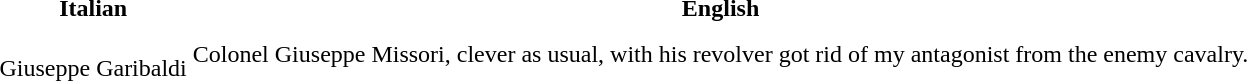<table>
<tr>
<th>Italian</th>
<th>English</th>
</tr>
<tr>
<td><br>Giuseppe Garibaldi</td>
<td>Colonel Giuseppe Missori, clever as usual, with his revolver got rid of my antagonist from the enemy cavalry.</td>
</tr>
</table>
